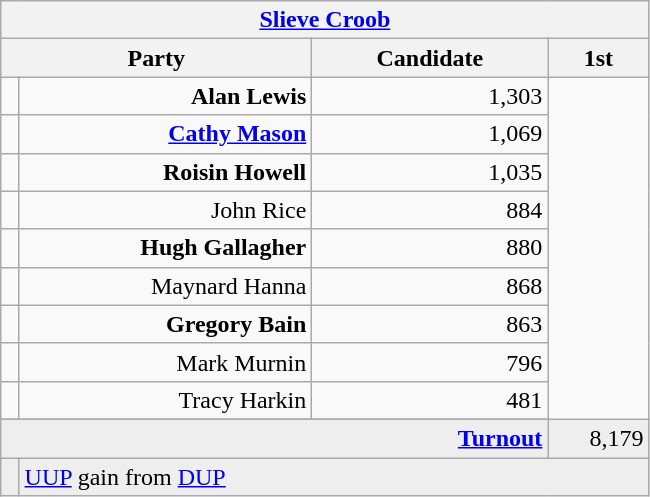<table class="wikitable">
<tr>
<th colspan="4" align="center"><a href='#'>Slieve Croob</a></th>
</tr>
<tr>
<th colspan="2" align="center" width=200>Party</th>
<th width=150>Candidate</th>
<th width=60>1st </th>
</tr>
<tr>
<td></td>
<td align="right"><strong>Alan Lewis</strong></td>
<td align="right">1,303</td>
</tr>
<tr>
<td></td>
<td align="right"><strong><a href='#'>Cathy Mason</a></strong></td>
<td align="right">1,069</td>
</tr>
<tr>
<td></td>
<td align="right"><strong>Roisin Howell</strong></td>
<td align="right">1,035</td>
</tr>
<tr>
<td></td>
<td align="right">John Rice</td>
<td align="right">884</td>
</tr>
<tr>
<td></td>
<td align="right"><strong>Hugh Gallagher</strong></td>
<td align="right">880</td>
</tr>
<tr>
<td></td>
<td align="right">Maynard Hanna</td>
<td align="right">868</td>
</tr>
<tr>
<td></td>
<td align="right"><strong>Gregory Bain</strong></td>
<td align="right">863</td>
</tr>
<tr>
<td></td>
<td align="right">Mark Murnin</td>
<td align="right">796</td>
</tr>
<tr>
<td></td>
<td align="right">Tracy Harkin</td>
<td align="right">481</td>
</tr>
<tr>
</tr>
<tr bgcolor="EEEEEE">
<td colspan=3 align="right"><strong><a href='#'>Turnout</a></strong></td>
<td align="right">8,179</td>
</tr>
<tr bgcolor="EEEEEE">
<td bgcolor=></td>
<td colspan=4 bgcolor="EEEEEE"><a href='#'>UUP</a> gain from <a href='#'>DUP</a></td>
</tr>
</table>
